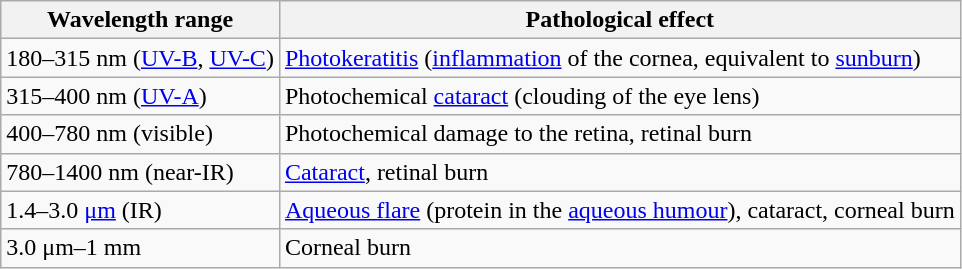<table class="wikitable">
<tr>
<th>Wavelength range</th>
<th>Pathological effect</th>
</tr>
<tr>
<td>180–315 nm (<a href='#'>UV-B</a>, <a href='#'>UV-C</a>)</td>
<td><a href='#'>Photokeratitis</a> (<a href='#'>inflammation</a> of the cornea, equivalent to <a href='#'>sunburn</a>)</td>
</tr>
<tr>
<td>315–400 nm (<a href='#'>UV-A</a>)</td>
<td>Photochemical <a href='#'>cataract</a> (clouding of the eye lens)</td>
</tr>
<tr>
<td>400–780 nm (visible)</td>
<td>Photochemical damage to the retina, retinal burn</td>
</tr>
<tr>
<td>780–1400 nm (near-IR)</td>
<td><a href='#'>Cataract</a>, retinal burn</td>
</tr>
<tr>
<td>1.4–3.0 <a href='#'>μm</a> (IR)</td>
<td><a href='#'>Aqueous flare</a> (protein in the <a href='#'>aqueous humour</a>), cataract, corneal burn</td>
</tr>
<tr>
<td>3.0 μm–1 mm</td>
<td>Corneal burn</td>
</tr>
</table>
